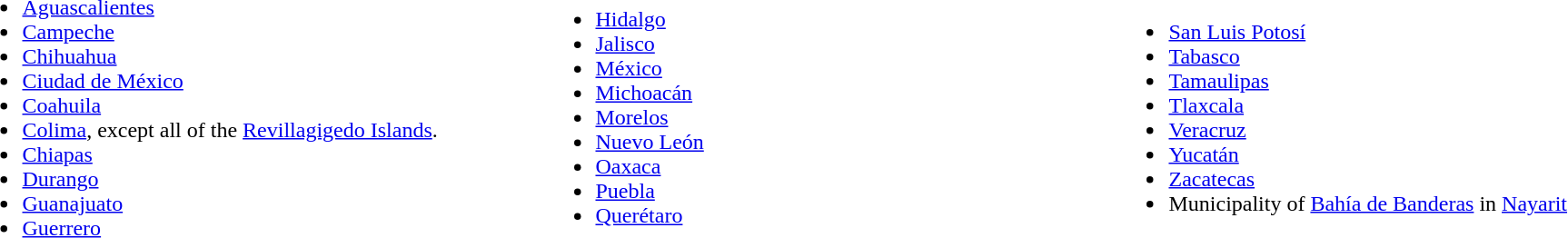<table>
<tr>
<td width=15%><br><ul><li><a href='#'>Aguascalientes</a></li><li><a href='#'>Campeche</a></li><li><a href='#'>Chihuahua</a></li><li><a href='#'>Ciudad de México</a></li><li><a href='#'>Coahuila</a></li><li><a href='#'>Colima</a>, except all of the <a href='#'>Revillagigedo Islands</a>.</li><li><a href='#'>Chiapas</a></li><li><a href='#'>Durango</a></li><li><a href='#'>Guanajuato</a></li><li><a href='#'>Guerrero</a></li></ul></td>
<td width=15%><br><ul><li><a href='#'>Hidalgo</a></li><li><a href='#'>Jalisco</a></li><li><a href='#'>México</a></li><li><a href='#'>Michoacán</a></li><li><a href='#'>Morelos</a></li><li><a href='#'>Nuevo León</a></li><li><a href='#'>Oaxaca</a></li><li><a href='#'>Puebla</a></li><li><a href='#'>Querétaro</a></li></ul></td>
<td width=15%><br><ul><li><a href='#'>San Luis Potosí</a></li><li><a href='#'>Tabasco</a></li><li><a href='#'>Tamaulipas</a></li><li><a href='#'>Tlaxcala</a></li><li><a href='#'>Veracruz</a></li><li><a href='#'>Yucatán</a></li><li><a href='#'>Zacatecas</a></li><li>Municipality of <a href='#'>Bahía de Banderas</a> in <a href='#'>Nayarit</a></li></ul></td>
</tr>
</table>
